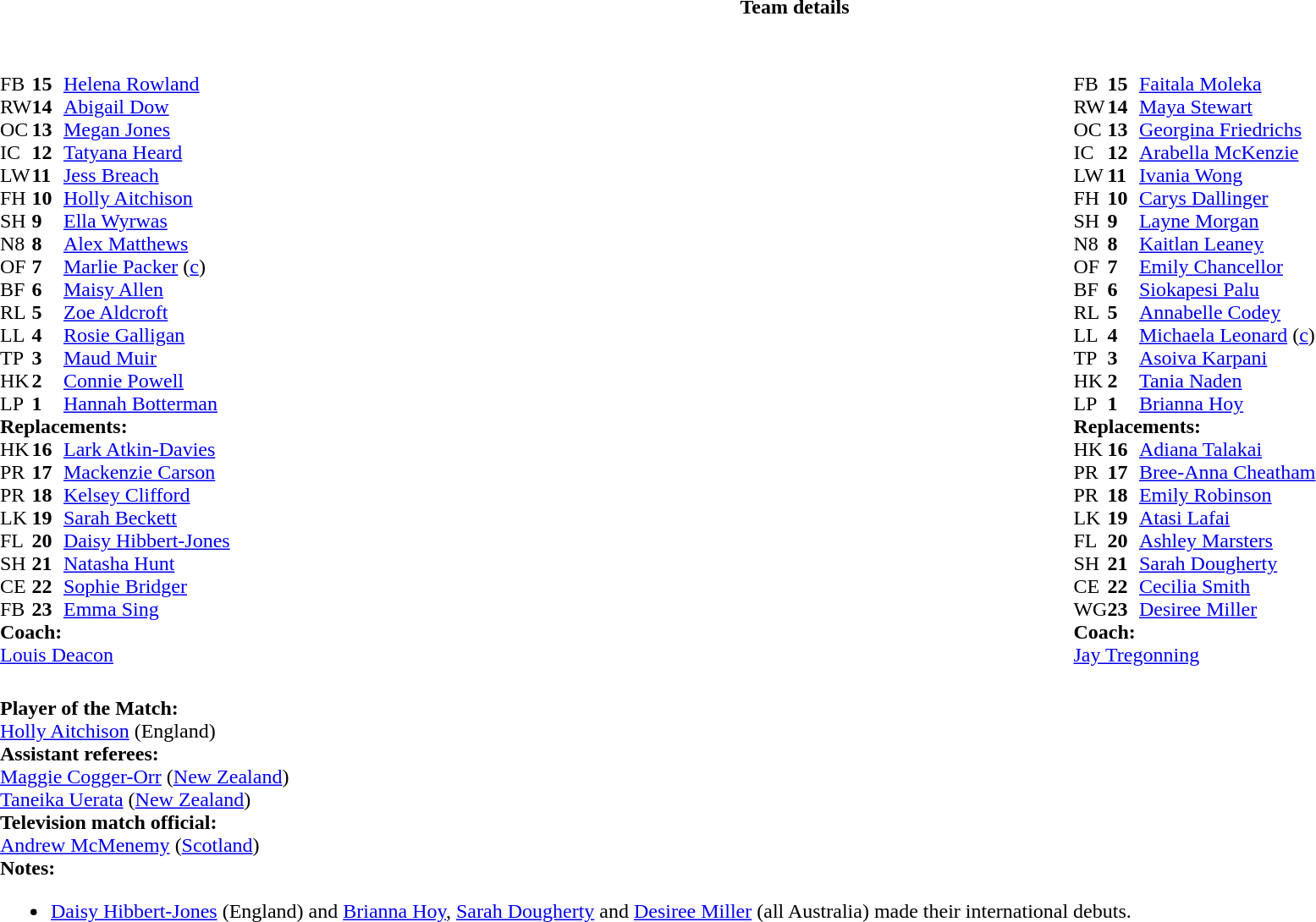<table border="0" style="width:100%;" class="collapsible collapsed">
<tr>
<th>Team details</th>
</tr>
<tr>
<td><br><table width="100%">
<tr>
<td style="vertical-align:top; width:50%"><br><table cellspacing="0" cellpadding="0">
<tr>
<th width="25"></th>
<th width="25"></th>
</tr>
<tr>
<td>FB</td>
<td><strong>15</strong></td>
<td><a href='#'>Helena Rowland</a></td>
</tr>
<tr>
<td>RW</td>
<td><strong>14</strong></td>
<td><a href='#'>Abigail Dow</a></td>
</tr>
<tr>
<td>OC</td>
<td><strong>13</strong></td>
<td><a href='#'>Megan Jones</a></td>
<td></td>
<td></td>
</tr>
<tr>
<td>IC</td>
<td><strong>12</strong></td>
<td><a href='#'>Tatyana Heard</a></td>
<td></td>
<td></td>
</tr>
<tr>
<td>LW</td>
<td><strong>11</strong></td>
<td><a href='#'>Jess Breach</a></td>
</tr>
<tr>
<td>FH</td>
<td><strong>10</strong></td>
<td><a href='#'>Holly Aitchison</a></td>
</tr>
<tr>
<td>SH</td>
<td><strong>9</strong></td>
<td><a href='#'>Ella Wyrwas</a></td>
<td></td>
<td></td>
</tr>
<tr>
<td>N8</td>
<td><strong>8</strong></td>
<td><a href='#'>Alex Matthews</a></td>
<td></td>
<td></td>
</tr>
<tr>
<td>OF</td>
<td><strong>7</strong></td>
<td><a href='#'>Marlie Packer</a> (<a href='#'>c</a>)</td>
</tr>
<tr>
<td>BF</td>
<td><strong>6</strong></td>
<td><a href='#'>Maisy Allen</a></td>
</tr>
<tr>
<td>RL</td>
<td><strong>5</strong></td>
<td><a href='#'>Zoe Aldcroft</a></td>
<td></td>
<td></td>
</tr>
<tr>
<td>LL</td>
<td><strong>4</strong></td>
<td><a href='#'>Rosie Galligan</a></td>
</tr>
<tr>
<td>TP</td>
<td><strong>3</strong></td>
<td><a href='#'>Maud Muir</a></td>
<td></td>
<td></td>
</tr>
<tr>
<td>HK</td>
<td><strong>2</strong></td>
<td><a href='#'>Connie Powell</a></td>
<td></td>
<td></td>
</tr>
<tr>
<td>LP</td>
<td><strong>1</strong></td>
<td><a href='#'>Hannah Botterman</a></td>
<td></td>
<td></td>
</tr>
<tr>
<td colspan=3><strong>Replacements:</strong></td>
</tr>
<tr>
<td>HK</td>
<td><strong>16</strong></td>
<td><a href='#'>Lark Atkin-Davies</a></td>
<td></td>
<td></td>
</tr>
<tr>
<td>PR</td>
<td><strong>17</strong></td>
<td><a href='#'>Mackenzie Carson</a></td>
<td></td>
<td></td>
</tr>
<tr>
<td>PR</td>
<td><strong>18</strong></td>
<td><a href='#'>Kelsey Clifford</a></td>
<td></td>
<td></td>
</tr>
<tr>
<td>LK</td>
<td><strong>19</strong></td>
<td><a href='#'>Sarah Beckett</a></td>
<td></td>
<td></td>
</tr>
<tr>
<td>FL</td>
<td><strong>20</strong></td>
<td><a href='#'>Daisy Hibbert-Jones</a></td>
<td></td>
<td></td>
</tr>
<tr>
<td>SH</td>
<td><strong>21</strong></td>
<td><a href='#'>Natasha Hunt</a></td>
<td></td>
<td></td>
</tr>
<tr>
<td>CE</td>
<td><strong>22</strong></td>
<td><a href='#'>Sophie Bridger</a></td>
<td></td>
<td></td>
</tr>
<tr>
<td>FB</td>
<td><strong>23</strong></td>
<td><a href='#'>Emma Sing</a></td>
<td></td>
<td></td>
</tr>
<tr>
<td colspan=3><strong>Coach:</strong></td>
</tr>
<tr>
<td colspan="4"> <a href='#'>Louis Deacon</a></td>
</tr>
</table>
</td>
<td style="vertical-align:top"></td>
<td style="vertical-align:top; width:50%"><br><table cellspacing="0" cellpadding="0" style="margin:auto">
<tr>
<th width="25"></th>
<th width="25"></th>
</tr>
<tr>
<td>FB</td>
<td><strong>15</strong></td>
<td><a href='#'>Faitala Moleka</a></td>
</tr>
<tr>
<td>RW</td>
<td><strong>14</strong></td>
<td><a href='#'>Maya Stewart</a></td>
<td></td>
<td></td>
</tr>
<tr>
<td>OC</td>
<td><strong>13</strong></td>
<td><a href='#'>Georgina Friedrichs</a></td>
</tr>
<tr>
<td>IC</td>
<td><strong>12</strong></td>
<td><a href='#'>Arabella McKenzie</a></td>
</tr>
<tr>
<td>LW</td>
<td><strong>11</strong></td>
<td><a href='#'>Ivania Wong</a></td>
</tr>
<tr>
<td>FH</td>
<td><strong>10</strong></td>
<td><a href='#'>Carys Dallinger</a></td>
<td></td>
<td></td>
</tr>
<tr>
<td>SH</td>
<td><strong>9</strong></td>
<td><a href='#'>Layne Morgan</a></td>
<td></td>
<td></td>
</tr>
<tr>
<td>N8</td>
<td><strong>8</strong></td>
<td><a href='#'>Kaitlan Leaney</a></td>
</tr>
<tr>
<td>OF</td>
<td><strong>7</strong></td>
<td><a href='#'>Emily Chancellor</a></td>
</tr>
<tr>
<td>BF</td>
<td><strong>6</strong></td>
<td><a href='#'>Siokapesi Palu</a></td>
<td></td>
<td></td>
</tr>
<tr>
<td>RL</td>
<td><strong>5</strong></td>
<td><a href='#'>Annabelle Codey</a></td>
<td></td>
<td></td>
</tr>
<tr>
<td>LL</td>
<td><strong>4</strong></td>
<td><a href='#'>Michaela Leonard</a> (<a href='#'>c</a>)</td>
<td></td>
<td></td>
</tr>
<tr>
<td>TP</td>
<td><strong>3</strong></td>
<td><a href='#'>Asoiva Karpani</a></td>
<td></td>
<td></td>
</tr>
<tr>
<td>HK</td>
<td><strong>2</strong></td>
<td><a href='#'>Tania Naden</a></td>
<td></td>
<td></td>
</tr>
<tr>
<td>LP</td>
<td><strong>1</strong></td>
<td><a href='#'>Brianna Hoy</a></td>
<td></td>
<td></td>
</tr>
<tr>
<td colspan=3><strong>Replacements:</strong></td>
</tr>
<tr>
<td>HK</td>
<td><strong>16</strong></td>
<td><a href='#'>Adiana Talakai</a></td>
<td></td>
<td></td>
</tr>
<tr>
<td>PR</td>
<td><strong>17</strong></td>
<td><a href='#'>Bree-Anna Cheatham</a></td>
<td></td>
<td></td>
</tr>
<tr>
<td>PR</td>
<td><strong>18</strong></td>
<td><a href='#'>Emily Robinson</a></td>
<td></td>
<td></td>
</tr>
<tr>
<td>LK</td>
<td><strong>19</strong></td>
<td><a href='#'>Atasi Lafai</a></td>
<td></td>
<td></td>
</tr>
<tr>
<td>FL</td>
<td><strong>20</strong></td>
<td><a href='#'>Ashley Marsters</a></td>
<td></td>
<td></td>
</tr>
<tr>
<td>SH</td>
<td><strong>21</strong></td>
<td><a href='#'>Sarah Dougherty</a></td>
<td></td>
<td></td>
</tr>
<tr>
<td>CE</td>
<td><strong>22</strong></td>
<td><a href='#'>Cecilia Smith</a></td>
</tr>
<tr>
<td>WG</td>
<td><strong>23</strong></td>
<td><a href='#'>Desiree Miller</a></td>
<td></td>
<td></td>
</tr>
<tr>
<td colspan=3><strong>Coach:</strong></td>
</tr>
<tr>
<td colspan="4"> <a href='#'>Jay Tregonning</a></td>
</tr>
</table>
</td>
</tr>
</table>
<table style="width:100%">
<tr>
<td><br><strong>Player of the Match:</strong>
<br><a href='#'>Holly Aitchison</a> (England)<br><strong>Assistant referees:</strong>
<br><a href='#'>Maggie Cogger-Orr</a> (<a href='#'>New Zealand</a>)
<br><a href='#'>Taneika Uerata</a> (<a href='#'>New Zealand</a>)
<br><strong>Television match official:</strong>
<br><a href='#'>Andrew McMenemy</a> (<a href='#'>Scotland</a>)<br><strong>Notes:</strong><ul><li><a href='#'>Daisy Hibbert-Jones</a> (England) and <a href='#'>Brianna Hoy</a>, <a href='#'>Sarah Dougherty</a> and <a href='#'>Desiree Miller</a> (all Australia) made their international debuts.</li></ul></td>
</tr>
</table>
</td>
</tr>
</table>
